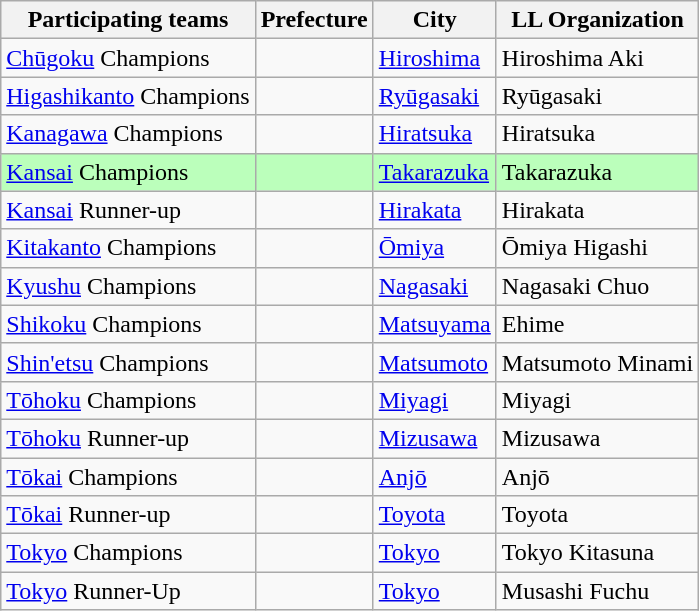<table class="wikitable">
<tr>
<th>Participating teams</th>
<th>Prefecture</th>
<th>City</th>
<th>LL Organization</th>
</tr>
<tr>
<td><a href='#'>Chūgoku</a> Champions</td>
<td><strong></strong></td>
<td><a href='#'>Hiroshima</a></td>
<td>Hiroshima Aki</td>
</tr>
<tr>
<td><a href='#'>Higashikanto</a> Champions</td>
<td><strong></strong></td>
<td><a href='#'>Ryūgasaki</a></td>
<td>Ryūgasaki</td>
</tr>
<tr>
<td><a href='#'>Kanagawa</a> Champions</td>
<td><strong></strong></td>
<td><a href='#'>Hiratsuka</a></td>
<td>Hiratsuka</td>
</tr>
<tr bgcolor="bbffbb">
<td><a href='#'>Kansai</a> Champions</td>
<td><strong></strong></td>
<td><a href='#'>Takarazuka</a></td>
<td>Takarazuka</td>
</tr>
<tr>
<td><a href='#'>Kansai</a> Runner-up</td>
<td><strong></strong></td>
<td><a href='#'>Hirakata</a></td>
<td>Hirakata</td>
</tr>
<tr>
<td><a href='#'>Kitakanto</a> Champions</td>
<td><strong></strong></td>
<td><a href='#'>Ōmiya</a></td>
<td>Ōmiya Higashi</td>
</tr>
<tr>
<td><a href='#'>Kyushu</a> Champions</td>
<td><strong></strong></td>
<td><a href='#'>Nagasaki</a></td>
<td>Nagasaki Chuo</td>
</tr>
<tr>
<td><a href='#'>Shikoku</a> Champions</td>
<td><strong></strong></td>
<td><a href='#'>Matsuyama</a></td>
<td>Ehime</td>
</tr>
<tr>
<td><a href='#'>Shin'etsu</a> Champions</td>
<td><strong></strong></td>
<td><a href='#'>Matsumoto</a></td>
<td>Matsumoto Minami</td>
</tr>
<tr>
<td><a href='#'>Tōhoku</a> Champions</td>
<td><strong></strong></td>
<td><a href='#'>Miyagi</a></td>
<td>Miyagi</td>
</tr>
<tr>
<td><a href='#'>Tōhoku</a> Runner-up</td>
<td><strong></strong></td>
<td><a href='#'>Mizusawa</a></td>
<td>Mizusawa</td>
</tr>
<tr>
<td><a href='#'>Tōkai</a> Champions</td>
<td><strong></strong></td>
<td><a href='#'>Anjō</a></td>
<td>Anjō</td>
</tr>
<tr>
<td><a href='#'>Tōkai</a> Runner-up</td>
<td><strong></strong></td>
<td><a href='#'>Toyota</a></td>
<td>Toyota</td>
</tr>
<tr>
<td><a href='#'>Tokyo</a> Champions</td>
<td><strong></strong></td>
<td><a href='#'>Tokyo</a></td>
<td>Tokyo Kitasuna</td>
</tr>
<tr>
<td><a href='#'>Tokyo</a> Runner-Up</td>
<td><strong></strong></td>
<td><a href='#'>Tokyo</a></td>
<td>Musashi Fuchu</td>
</tr>
</table>
